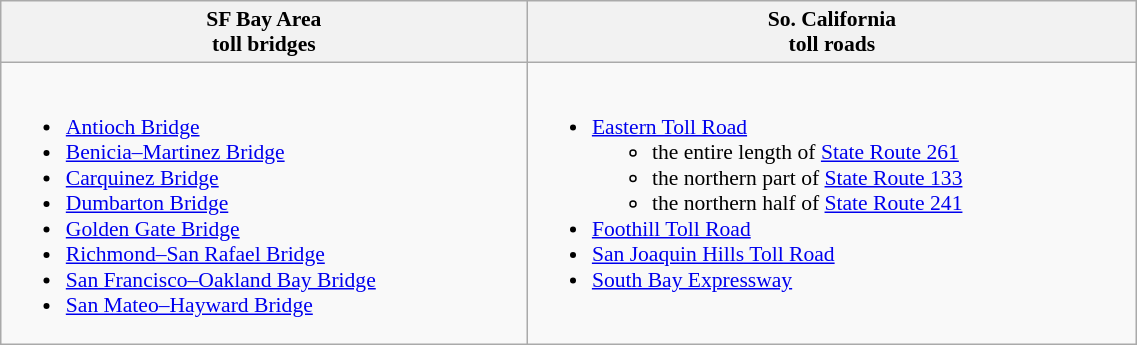<table class="wikitable" style="float: margin-left: 5em; width: 60%; font-size: 90%;" cellspacing="3">
<tr>
<th>SF Bay Area<br>toll bridges</th>
<th>So. California<br>toll roads</th>
</tr>
<tr>
<td valign="top"><br><ul><li><a href='#'>Antioch Bridge</a></li><li><a href='#'>Benicia–Martinez Bridge</a></li><li><a href='#'>Carquinez Bridge</a></li><li><a href='#'>Dumbarton Bridge</a></li><li><a href='#'>Golden Gate Bridge</a></li><li><a href='#'>Richmond–San Rafael Bridge</a></li><li><a href='#'>San Francisco–Oakland Bay Bridge</a></li><li><a href='#'>San Mateo–Hayward Bridge</a></li></ul></td>
<td valign="top"><br><ul><li><a href='#'>Eastern Toll Road</a><ul><li>the entire length of <a href='#'>State Route 261</a></li><li>the northern part of <a href='#'>State Route 133</a></li><li>the northern half of <a href='#'>State Route 241</a></li></ul></li><li><a href='#'>Foothill Toll Road</a></li><li><a href='#'>San Joaquin Hills Toll Road</a></li><li><a href='#'>South Bay Expressway</a></li></ul></td>
</tr>
</table>
